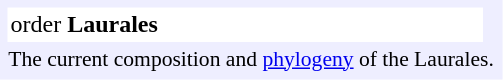<table style="text-align:left; padding:2.5px; background:#eef">
<tr>
<td style="background:#fff; padding:2.5px">order <strong>Laurales</strong><br></td>
<td></td>
</tr>
<tr style="font-size:90%;">
<td colspan=2>The current composition and <a href='#'>phylogeny</a> of the Laurales.</td>
</tr>
</table>
